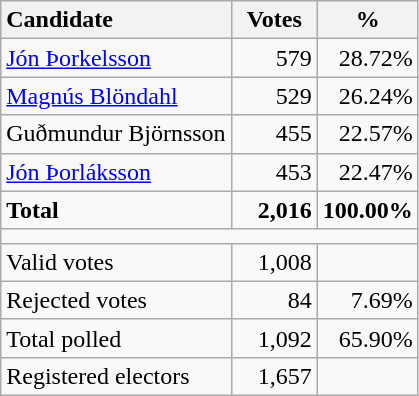<table class="wikitable" border="1" style="text-align:right;">
<tr>
<th style="text-align:left;" valign=bottom>Candidate</th>
<th align=center valign=bottom width="50">Votes</th>
<th align=center valign=bottom width="50">%</th>
</tr>
<tr>
<td align=left><a href='#'>Jón Þorkelsson</a></td>
<td>579</td>
<td>28.72%</td>
</tr>
<tr>
<td align=left><a href='#'>Magnús Blöndahl</a></td>
<td>529</td>
<td>26.24%</td>
</tr>
<tr>
<td align=left>Guðmundur Björnsson</td>
<td>455</td>
<td>22.57%</td>
</tr>
<tr>
<td align=left><a href='#'>Jón Þorláksson</a></td>
<td>453</td>
<td>22.47%</td>
</tr>
<tr style="font-weight:bold">
<td align=left>Total</td>
<td>2,016</td>
<td>100.00%</td>
</tr>
<tr>
<td colspan=3 height="2"></td>
</tr>
<tr>
<td align=left>Valid votes</td>
<td>1,008</td>
<td></td>
</tr>
<tr>
<td align=left>Rejected votes</td>
<td>84</td>
<td>7.69%</td>
</tr>
<tr>
<td align=left>Total polled</td>
<td>1,092</td>
<td>65.90%</td>
</tr>
<tr>
<td align=left>Registered electors</td>
<td>1,657</td>
<td></td>
</tr>
</table>
